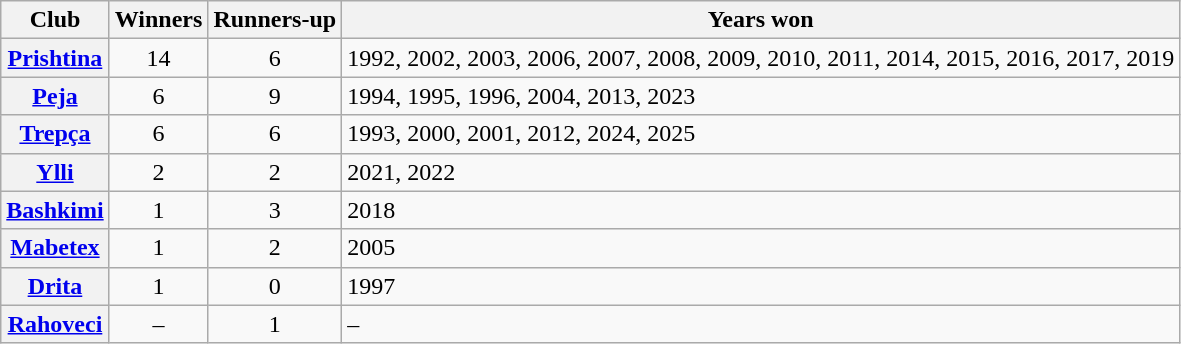<table class="wikitable plainrowheaders sortable">
<tr>
<th>Club</th>
<th>Winners</th>
<th>Runners-up</th>
<th class="unsortable">Years won</th>
</tr>
<tr>
<th scope="row"><a href='#'>Prishtina</a></th>
<td align="center">14</td>
<td align="center">6</td>
<td>1992, 2002, 2003, 2006, 2007, 2008, 2009, 2010, 2011, 2014, 2015, 2016, 2017, 2019</td>
</tr>
<tr>
<th scope="row"><a href='#'>Peja</a></th>
<td align="center">6</td>
<td align="center">9</td>
<td>1994, 1995, 1996, 2004, 2013, 2023</td>
</tr>
<tr>
<th scope="row"><a href='#'>Trepça</a></th>
<td align="center">6</td>
<td align="center">6</td>
<td>1993, 2000, 2001, 2012, 2024, 2025</td>
</tr>
<tr>
<th scope="row"><a href='#'>Ylli</a></th>
<td align="center">2</td>
<td align="center">2</td>
<td>2021, 2022</td>
</tr>
<tr>
<th scope="row"><a href='#'>Bashkimi</a></th>
<td align="center">1</td>
<td align="center">3</td>
<td>2018</td>
</tr>
<tr>
<th scope="row"><a href='#'>Mabetex</a></th>
<td align="center">1</td>
<td align="center">2</td>
<td>2005</td>
</tr>
<tr>
<th scope="row"><a href='#'>Drita</a></th>
<td align="center">1</td>
<td align="center">0</td>
<td>1997</td>
</tr>
<tr>
<th scope="row"><a href='#'>Rahoveci</a></th>
<td align="center">–</td>
<td align="center">1</td>
<td>–</td>
</tr>
</table>
